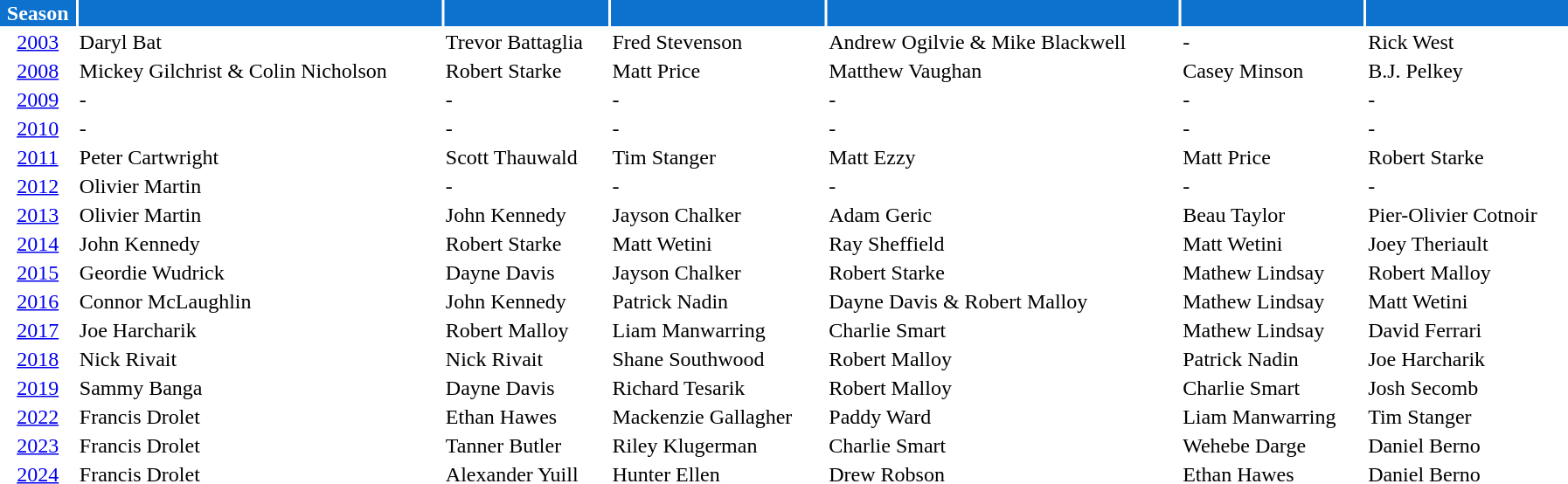<table class="toccolours" style="width:75em">
<tr>
<th style="background:#0D72CE;color:white;">Season</th>
<th style="background:#0D72CE;color:white;"></th>
<th style="background:#0D72CE;color:white;"></th>
<th style="background:#0D72CE;color:white;"></th>
<th style="background:#0D72CE;color:white;"></th>
<th style="background:#0D72CE;color:white;"></th>
<th style="background:#0D72CE;color:white;"></th>
</tr>
<tr>
<td align="center"><a href='#'>2003</a></td>
<td>Daryl Bat</td>
<td>Trevor Battaglia</td>
<td>Fred Stevenson</td>
<td>Andrew Ogilvie & Mike Blackwell</td>
<td>-</td>
<td>Rick West</td>
</tr>
<tr>
<td align="center"><a href='#'>2008</a></td>
<td>Mickey Gilchrist & Colin Nicholson</td>
<td>Robert Starke</td>
<td>Matt Price</td>
<td>Matthew Vaughan</td>
<td>Casey Minson</td>
<td>B.J. Pelkey</td>
</tr>
<tr>
<td align="center"><a href='#'>2009</a></td>
<td>-</td>
<td>-</td>
<td>-</td>
<td>-</td>
<td>-</td>
<td>-</td>
</tr>
<tr>
<td align="center"><a href='#'>2010</a></td>
<td>-</td>
<td>-</td>
<td>-</td>
<td>-</td>
<td>-</td>
<td>-</td>
</tr>
<tr>
<td align="center"><a href='#'>2011</a></td>
<td>Peter Cartwright</td>
<td>Scott Thauwald</td>
<td>Tim Stanger</td>
<td>Matt Ezzy</td>
<td>Matt Price</td>
<td>Robert Starke</td>
</tr>
<tr>
<td align="center"><a href='#'>2012</a></td>
<td>Olivier Martin</td>
<td>-</td>
<td>-</td>
<td>-</td>
<td>-</td>
<td>-</td>
</tr>
<tr>
<td align="center"><a href='#'>2013</a></td>
<td>Olivier Martin</td>
<td>John Kennedy</td>
<td>Jayson Chalker</td>
<td>Adam Geric</td>
<td>Beau Taylor</td>
<td>Pier-Olivier Cotnoir</td>
</tr>
<tr>
<td align="center"><a href='#'>2014</a></td>
<td>John Kennedy</td>
<td>Robert Starke</td>
<td>Matt Wetini</td>
<td>Ray Sheffield</td>
<td>Matt Wetini</td>
<td>Joey Theriault</td>
</tr>
<tr>
<td align="center"><a href='#'>2015</a></td>
<td>Geordie Wudrick</td>
<td>Dayne Davis</td>
<td>Jayson Chalker</td>
<td>Robert Starke</td>
<td>Mathew Lindsay</td>
<td>Robert Malloy</td>
</tr>
<tr>
<td align="center"><a href='#'>2016</a></td>
<td>Connor McLaughlin</td>
<td>John Kennedy</td>
<td>Patrick Nadin</td>
<td>Dayne Davis & Robert Malloy</td>
<td>Mathew Lindsay</td>
<td>Matt Wetini</td>
</tr>
<tr>
<td align="center"><a href='#'>2017</a></td>
<td>Joe Harcharik</td>
<td>Robert Malloy</td>
<td>Liam Manwarring</td>
<td>Charlie Smart</td>
<td>Mathew Lindsay</td>
<td>David Ferrari</td>
</tr>
<tr>
<td align="center"><a href='#'>2018</a></td>
<td>Nick Rivait</td>
<td>Nick Rivait</td>
<td>Shane Southwood</td>
<td>Robert Malloy</td>
<td>Patrick Nadin</td>
<td>Joe Harcharik</td>
</tr>
<tr>
<td align="center"><a href='#'>2019</a></td>
<td>Sammy Banga</td>
<td>Dayne Davis</td>
<td>Richard Tesarik</td>
<td>Robert Malloy</td>
<td>Charlie Smart</td>
<td>Josh Secomb</td>
</tr>
<tr>
<td align="center"><a href='#'>2022</a></td>
<td>Francis Drolet</td>
<td>Ethan Hawes</td>
<td>Mackenzie Gallagher</td>
<td>Paddy Ward</td>
<td>Liam Manwarring</td>
<td>Tim Stanger</td>
</tr>
<tr>
<td align="center"><a href='#'>2023</a></td>
<td>Francis Drolet</td>
<td>Tanner Butler</td>
<td>Riley Klugerman</td>
<td>Charlie Smart</td>
<td>Wehebe Darge</td>
<td>Daniel Berno</td>
</tr>
<tr>
<td align="center"><a href='#'>2024</a></td>
<td>Francis Drolet</td>
<td>Alexander Yuill</td>
<td>Hunter Ellen</td>
<td>Drew Robson</td>
<td>Ethan Hawes</td>
<td>Daniel Berno</td>
</tr>
</table>
